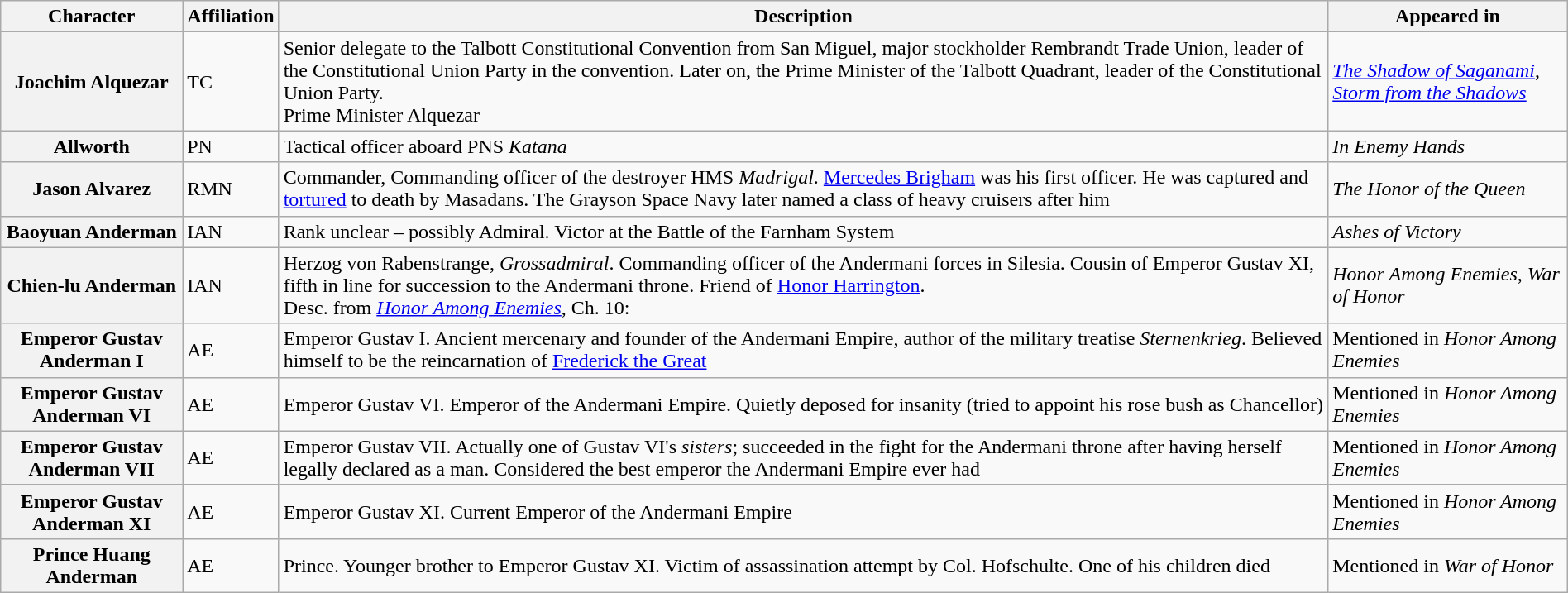<table class="wikitable" style="width: 100%">
<tr>
<th>Character</th>
<th>Affiliation</th>
<th>Description</th>
<th>Appeared in</th>
</tr>
<tr>
<th>Joachim Alquezar</th>
<td>TC</td>
<td>Senior delegate to the Talbott Constitutional Convention from San Miguel, major stockholder Rembrandt Trade Union, leader of the Constitutional Union Party in the convention. Later on, the Prime Minister of the Talbott Quadrant, leader of the Constitutional Union Party.<br>Prime Minister Alquezar<br></td>
<td><em><a href='#'>The Shadow of Saganami</a></em>, <em><a href='#'>Storm from the Shadows</a></em></td>
</tr>
<tr>
<th>Allworth</th>
<td>PN</td>
<td>Tactical officer aboard PNS <em>Katana</em></td>
<td><em>In Enemy Hands</em></td>
</tr>
<tr>
<th>Jason Alvarez</th>
<td>RMN</td>
<td>Commander, Commanding officer of the destroyer HMS <em>Madrigal</em>. <a href='#'>Mercedes Brigham</a> was his first officer. He was captured and <a href='#'>tortured</a> to death by Masadans. The Grayson Space Navy later named a class of heavy cruisers after him</td>
<td><em>The Honor of the Queen</em></td>
</tr>
<tr>
<th>Baoyuan Anderman</th>
<td>IAN</td>
<td>Rank unclear – possibly Admiral. Victor at the Battle of the Farnham System</td>
<td><em>Ashes of Victory</em></td>
</tr>
<tr>
<th>Chien-lu Anderman</th>
<td>IAN</td>
<td>Herzog von Rabenstrange, <em>Grossadmiral</em>. Commanding officer of the Andermani forces in Silesia. Cousin of Emperor Gustav XI, fifth in line for succession to the Andermani throne. Friend of <a href='#'>Honor Harrington</a>.<br>Desc. from <em><a href='#'>Honor Among Enemies</a></em>, Ch. 10: </td>
<td><em>Honor Among Enemies</em>, <em>War of Honor</em></td>
</tr>
<tr>
<th>Emperor Gustav Anderman I</th>
<td>AE</td>
<td>Emperor Gustav I. Ancient mercenary and founder of the Andermani Empire, author of the military treatise <em>Sternenkrieg</em>. Believed himself to be the reincarnation of <a href='#'>Frederick the Great</a></td>
<td>Mentioned in <em>Honor Among Enemies</em></td>
</tr>
<tr>
<th>Emperor Gustav Anderman VI</th>
<td>AE</td>
<td>Emperor Gustav VI. Emperor of the Andermani Empire. Quietly deposed for insanity (tried to appoint his rose bush as Chancellor)</td>
<td>Mentioned in <em>Honor Among Enemies</em></td>
</tr>
<tr>
<th>Emperor Gustav Anderman VII</th>
<td>AE</td>
<td>Emperor Gustav VII. Actually one of Gustav VI's <em>sisters</em>; succeeded in the fight for the Andermani throne after having herself legally declared as a man. Considered the best emperor the Andermani Empire ever had</td>
<td>Mentioned in <em>Honor Among Enemies</em></td>
</tr>
<tr>
<th>Emperor Gustav Anderman XI</th>
<td>AE</td>
<td>Emperor Gustav XI. Current Emperor of the Andermani Empire</td>
<td>Mentioned in <em>Honor Among Enemies</em></td>
</tr>
<tr>
<th>Prince Huang Anderman</th>
<td>AE</td>
<td>Prince. Younger brother to Emperor Gustav XI. Victim of assassination attempt by Col. Hofschulte. One of his children died</td>
<td>Mentioned in <em>War of Honor</em></td>
</tr>
</table>
